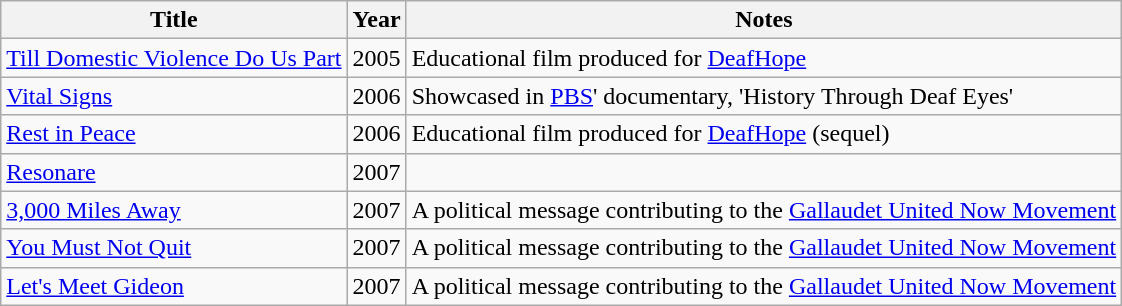<table class="wikitable sortable">
<tr>
<th>Title</th>
<th>Year</th>
<th>Notes</th>
</tr>
<tr>
<td><a href='#'>Till Domestic Violence Do Us Part</a></td>
<td>2005</td>
<td>Educational film produced for <a href='#'>DeafHope</a></td>
</tr>
<tr>
<td><a href='#'>Vital Signs</a></td>
<td>2006</td>
<td>Showcased in <a href='#'>PBS</a>' documentary, 'History Through Deaf Eyes'</td>
</tr>
<tr>
<td><a href='#'>Rest in Peace</a></td>
<td>2006</td>
<td>Educational film produced for <a href='#'>DeafHope</a> (sequel)</td>
</tr>
<tr>
<td><a href='#'>Resonare</a></td>
<td>2007</td>
<td></td>
</tr>
<tr>
<td><a href='#'>3,000 Miles Away</a></td>
<td>2007</td>
<td>A political message contributing to the <a href='#'>Gallaudet United Now Movement</a></td>
</tr>
<tr>
<td><a href='#'>You Must Not Quit</a></td>
<td>2007</td>
<td>A political message contributing to the <a href='#'>Gallaudet United Now Movement</a></td>
</tr>
<tr>
<td><a href='#'>Let's Meet Gideon</a></td>
<td>2007</td>
<td>A political message contributing to the <a href='#'>Gallaudet United Now Movement</a></td>
</tr>
</table>
